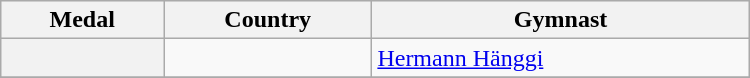<table class="wikitable" width=500>
<tr bgcolor="#efefef">
<th>Medal</th>
<th>Country</th>
<th>Gymnast</th>
</tr>
<tr>
<th></th>
<td></td>
<td><a href='#'>Hermann Hänggi</a></td>
</tr>
<tr>
</tr>
</table>
